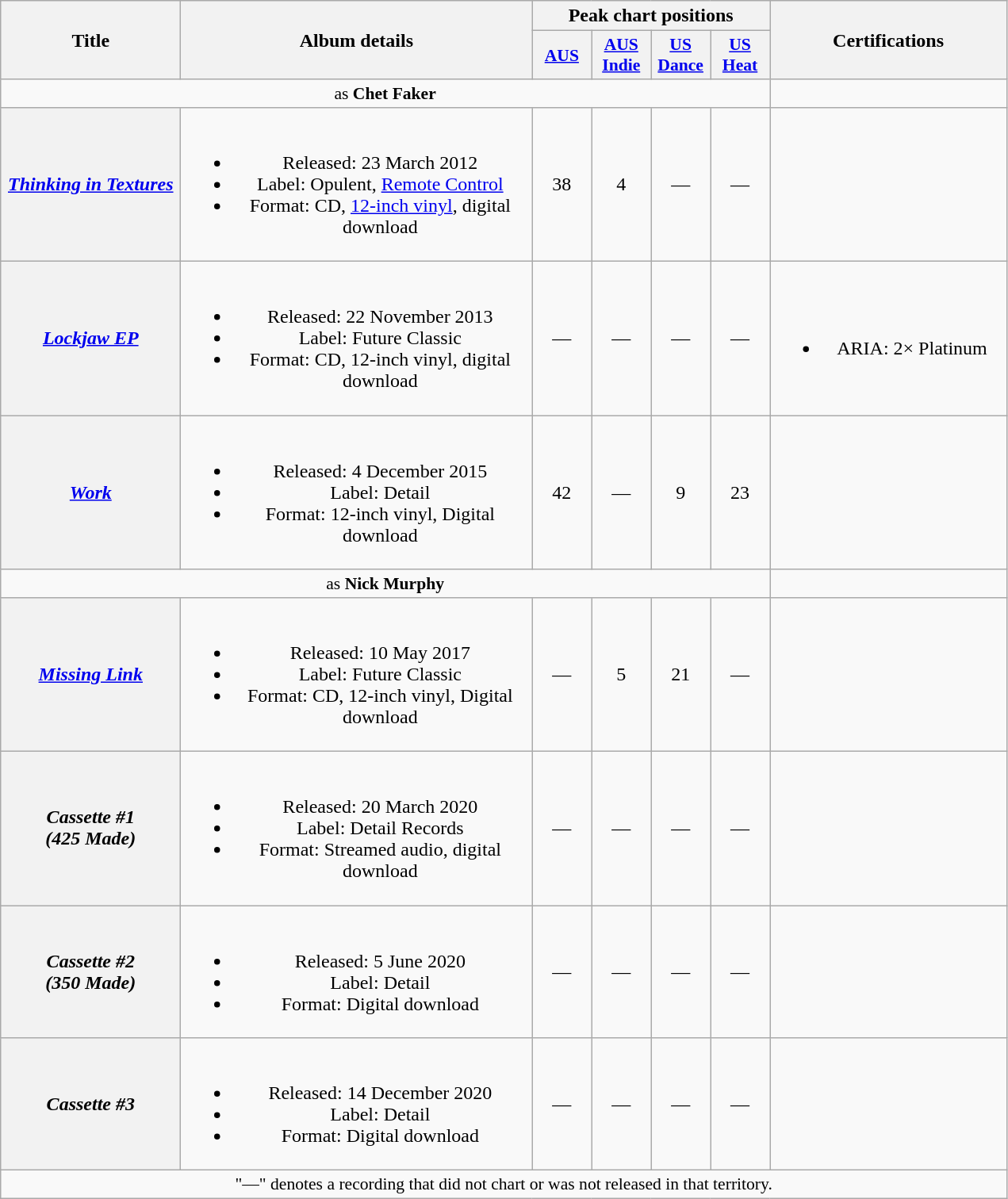<table class="wikitable plainrowheaders" style="text-align:center;" border="1">
<tr>
<th scope="col" rowspan="2" style="width:9em;">Title</th>
<th scope="col" rowspan="2" style="width:18em;">Album details</th>
<th scope="col" colspan="4">Peak chart positions</th>
<th scope="col" rowspan="2" style="width:12em;">Certifications</th>
</tr>
<tr>
<th scope="col" style="width:3em;font-size:90%;"><a href='#'>AUS</a><br></th>
<th scope="col" style="width:3em;font-size:90%;"><a href='#'>AUS<br>Indie</a><br></th>
<th scope="col" style="width:3em;font-size:90%;"><a href='#'>US<br>Dance</a><br></th>
<th scope="col" style="width:3em;font-size:90%;"><a href='#'>US<br>Heat</a><br></th>
</tr>
<tr>
<td colspan="6" style="font-size:90%">as <strong>Chet Faker</strong></td>
</tr>
<tr>
<th scope="row"><em><a href='#'>Thinking in Textures</a></em></th>
<td><br><ul><li>Released: 23 March 2012</li><li>Label: Opulent, <a href='#'>Remote Control</a></li><li>Format: CD, <a href='#'>12-inch vinyl</a>, digital download</li></ul></td>
<td>38</td>
<td>4</td>
<td>—</td>
<td>—</td>
<td></td>
</tr>
<tr>
<th scope="row"><em><a href='#'>Lockjaw EP</a></em><br></th>
<td><br><ul><li>Released: 22 November 2013 </li><li>Label: Future Classic</li><li>Format: CD, 12-inch vinyl, digital download</li></ul></td>
<td>—</td>
<td>—</td>
<td>—</td>
<td>—</td>
<td><br><ul><li>ARIA: 2× Platinum</li></ul></td>
</tr>
<tr>
<th scope="row"><em><a href='#'>Work</a></em><br></th>
<td><br><ul><li>Released: 4 December 2015 </li><li>Label: Detail</li><li>Format: 12-inch vinyl, Digital download</li></ul></td>
<td>42</td>
<td>—</td>
<td>9</td>
<td>23</td>
<td></td>
</tr>
<tr>
<td colspan="6" style="font-size:90%">as <strong>Nick Murphy</strong></td>
</tr>
<tr>
<th scope="row"><em><a href='#'>Missing Link</a></em></th>
<td><br><ul><li>Released: 10 May 2017 </li><li>Label: Future Classic</li><li>Format: CD, 12-inch vinyl, Digital download</li></ul></td>
<td>—</td>
<td>5</td>
<td>21</td>
<td>—</td>
<td></td>
</tr>
<tr>
<th scope="row"><em>Cassette #1<br>(425 Made)</em></th>
<td><br><ul><li>Released: 20 March 2020 </li><li>Label: Detail Records</li><li>Format: Streamed audio, digital download</li></ul></td>
<td>—</td>
<td>—</td>
<td>—</td>
<td>—</td>
<td></td>
</tr>
<tr>
<th scope="row"><em>Cassette #2<br>(350 Made)</em></th>
<td><br><ul><li>Released: 5 June 2020 </li><li>Label: Detail</li><li>Format: Digital download</li></ul></td>
<td>—</td>
<td>—</td>
<td>—</td>
<td>—</td>
<td></td>
</tr>
<tr>
<th scope="row"><em>Cassette #3</em></th>
<td><br><ul><li>Released: 14 December 2020 </li><li>Label: Detail</li><li>Format: Digital download</li></ul></td>
<td>—</td>
<td>—</td>
<td>—</td>
<td>—</td>
<td></td>
</tr>
<tr>
<td colspan="7" style="font-size:90%">"—" denotes a recording that did not chart or was not released in that territory.</td>
</tr>
</table>
